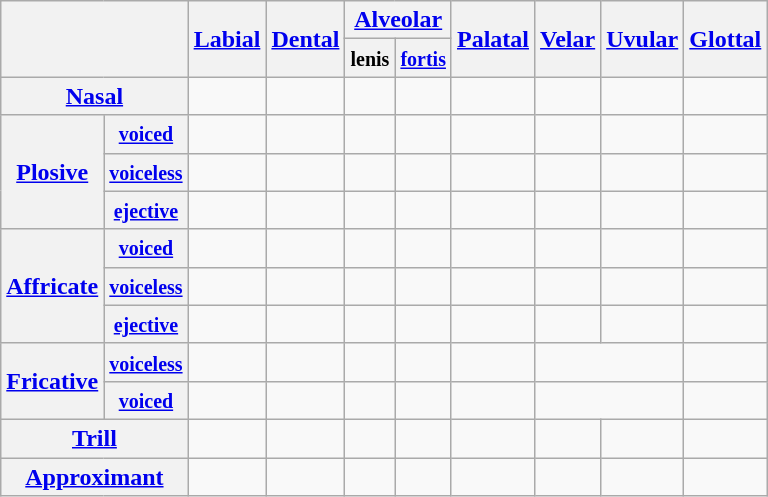<table class="wikitable" border="1">
<tr>
<th colspan="2" rowspan="2"></th>
<th rowspan="2"><a href='#'>Labial</a></th>
<th rowspan="2"><a href='#'>Dental</a></th>
<th colspan="2"><a href='#'>Alveolar</a></th>
<th rowspan="2"><a href='#'>Palatal</a></th>
<th rowspan="2"><a href='#'>Velar</a></th>
<th rowspan="2"><a href='#'>Uvular</a></th>
<th rowspan="2"><a href='#'>Glottal</a></th>
</tr>
<tr align=center class=small>
<th><small>lenis</small></th>
<th><a href='#'><small>fortis</small></a></th>
</tr>
<tr align=center>
<th colspan="2"><a href='#'>Nasal</a></th>
<td></td>
<td></td>
<td></td>
<td></td>
<td></td>
<td></td>
<td></td>
<td></td>
</tr>
<tr align=center>
<th rowspan="3"><a href='#'>Plosive</a></th>
<th><small> <a href='#'>voiced</a></small></th>
<td></td>
<td></td>
<td></td>
<td></td>
<td></td>
<td></td>
<td></td>
<td></td>
</tr>
<tr align=center>
<th><small> <a href='#'>voiceless</a></small></th>
<td></td>
<td></td>
<td></td>
<td></td>
<td></td>
<td></td>
<td></td>
<td></td>
</tr>
<tr align=center>
<th><small><a href='#'>ejective</a></small></th>
<td></td>
<td></td>
<td></td>
<td></td>
<td></td>
<td></td>
<td></td>
<td></td>
</tr>
<tr align=center>
<th rowspan="3"><a href='#'>Affricate</a></th>
<th><small> <a href='#'>voiced</a></small></th>
<td></td>
<td></td>
<td></td>
<td></td>
<td></td>
<td></td>
<td></td>
<td></td>
</tr>
<tr align=center>
<th><small> <a href='#'>voiceless</a></small></th>
<td></td>
<td></td>
<td></td>
<td></td>
<td></td>
<td></td>
<td></td>
<td></td>
</tr>
<tr align=center>
<th><small><a href='#'>ejective</a></small></th>
<td></td>
<td></td>
<td></td>
<td></td>
<td></td>
<td></td>
<td></td>
<td></td>
</tr>
<tr align=center>
<th rowspan="2"><a href='#'>Fricative</a></th>
<th><small><a href='#'>voiceless</a></small></th>
<td></td>
<td></td>
<td></td>
<td></td>
<td></td>
<td colspan="2"></td>
<td></td>
</tr>
<tr align=center>
<th><small> <a href='#'>voiced</a></small></th>
<td></td>
<td></td>
<td></td>
<td></td>
<td></td>
<td colspan="2"></td>
<td></td>
</tr>
<tr align=center>
<th colspan="2"><a href='#'>Trill</a></th>
<td></td>
<td></td>
<td></td>
<td></td>
<td></td>
<td></td>
<td></td>
<td></td>
</tr>
<tr align=center>
<th colspan="2"><a href='#'>Approximant</a></th>
<td></td>
<td></td>
<td></td>
<td></td>
<td></td>
<td></td>
<td></td>
<td></td>
</tr>
</table>
